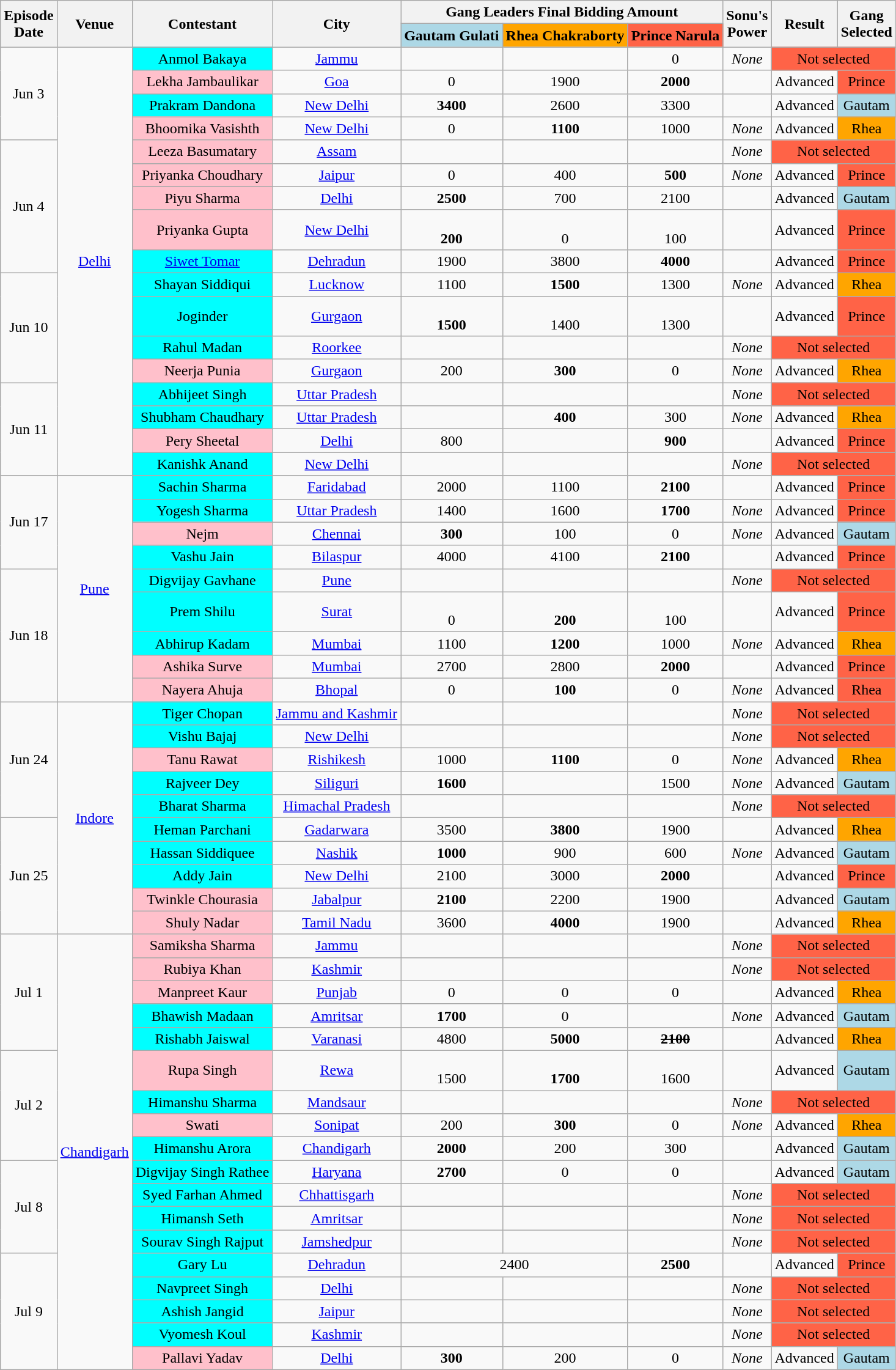<table class="wikitable plainrowheaders" style="text-align:center;">
<tr>
<th rowspan="2">Episode<br>Date</th>
<th rowspan="2"><strong>Venue</strong></th>
<th rowspan="2">Contestant</th>
<th rowspan="2">City</th>
<th colspan="3">Gang Leaders Final Bidding Amount</th>
<th rowspan="2">Sonu's<br>Power</th>
<th rowspan="2">Result</th>
<th rowspan="2">Gang<br>Selected</th>
</tr>
<tr>
<td bgcolor="lightblue"><strong>Gautam Gulati</strong></td>
<td bgcolor="orange"><strong>Rhea Chakraborty</strong></td>
<td bgcolor="tomato"><strong>Prince Narula</strong></td>
</tr>
<tr>
<td rowspan="4">Jun 3</td>
<td rowspan="17"><a href='#'>Delhi</a></td>
<td bgcolor="cyan">Anmol Bakaya</td>
<td><a href='#'>Jammu</a></td>
<td></td>
<td></td>
<td>0</td>
<td><em>None</em></td>
<td colspan="2" bgcolor="tomato">Not selected</td>
</tr>
<tr>
<td bgcolor="pink">Lekha Jambaulikar</td>
<td><a href='#'>Goa</a></td>
<td>0</td>
<td>1900</td>
<td><strong>2000</strong></td>
<td></td>
<td>Advanced</td>
<td bgcolor="tomato">Prince</td>
</tr>
<tr>
<td bgcolor="cyan">Prakram Dandona</td>
<td><a href='#'>New Delhi</a></td>
<td><strong>3400</strong></td>
<td>2600</td>
<td>3300</td>
<td></td>
<td>Advanced</td>
<td bgcolor="lightblue">Gautam</td>
</tr>
<tr>
<td bgcolor="pink">Bhoomika Vasishth</td>
<td><a href='#'>New Delhi</a></td>
<td>0</td>
<td><strong>1100</strong></td>
<td>1000</td>
<td><em>None</em></td>
<td>Advanced</td>
<td bgcolor="orange">Rhea</td>
</tr>
<tr>
<td rowspan="5">Jun 4</td>
<td bgcolor="pink">Leeza Basumatary</td>
<td><a href='#'>Assam</a></td>
<td></td>
<td></td>
<td></td>
<td><em>None</em></td>
<td colspan="2" bgcolor="tomato">Not selected</td>
</tr>
<tr>
<td bgcolor="pink">Priyanka Choudhary</td>
<td><a href='#'>Jaipur</a></td>
<td>0</td>
<td>400</td>
<td><strong>500</strong></td>
<td><em>None</em></td>
<td>Advanced</td>
<td bgcolor="tomato">Prince</td>
</tr>
<tr>
<td bgcolor="pink">Piyu Sharma</td>
<td><a href='#'>Delhi</a></td>
<td><strong>2500</strong></td>
<td>700</td>
<td>2100</td>
<td></td>
<td>Advanced</td>
<td bgcolor="lightblue">Gautam</td>
</tr>
<tr>
<td bgcolor="pink">Priyanka Gupta</td>
<td><a href='#'>New Delhi</a></td>
<td><strong><br>200</strong></td>
<td><br>0</td>
<td><br>100</td>
<td></td>
<td>Advanced</td>
<td bgcolor="tomato">Prince</td>
</tr>
<tr>
<td bgcolor="cyan"><a href='#'>Siwet Tomar</a></td>
<td><a href='#'>Dehradun</a></td>
<td>1900</td>
<td>3800</td>
<td><strong>4000</strong></td>
<td></td>
<td>Advanced</td>
<td bgcolor="tomato">Prince</td>
</tr>
<tr>
<td rowspan="4">Jun 10</td>
<td bgcolor="cyan">Shayan Siddiqui</td>
<td><a href='#'>Lucknow</a></td>
<td>1100</td>
<td><strong>1500</strong></td>
<td>1300</td>
<td><em>None</em></td>
<td>Advanced</td>
<td bgcolor="orange">Rhea</td>
</tr>
<tr>
<td bgcolor="cyan">Joginder</td>
<td><a href='#'>Gurgaon</a></td>
<td><br><strong>1500</strong></td>
<td><br>1400</td>
<td><br>1300</td>
<td></td>
<td>Advanced</td>
<td bgcolor="tomato">Prince</td>
</tr>
<tr>
<td bgcolor="cyan">Rahul Madan</td>
<td><a href='#'>Roorkee</a></td>
<td></td>
<td></td>
<td></td>
<td><em>None</em></td>
<td colspan="2" bgcolor="tomato">Not selected</td>
</tr>
<tr>
<td bgcolor="pink">Neerja Punia</td>
<td><a href='#'>Gurgaon</a></td>
<td>200</td>
<td><strong>300</strong></td>
<td>0</td>
<td><em>None</em></td>
<td>Advanced</td>
<td bgcolor="orange">Rhea</td>
</tr>
<tr>
<td rowspan="4">Jun 11</td>
<td bgcolor="cyan">Abhijeet Singh</td>
<td><a href='#'>Uttar Pradesh</a></td>
<td></td>
<td></td>
<td></td>
<td><em>None</em></td>
<td colspan="2" bgcolor="tomato">Not selected</td>
</tr>
<tr>
<td bgcolor="cyan">Shubham Chaudhary</td>
<td><a href='#'>Uttar Pradesh</a></td>
<td></td>
<td><strong>400</strong></td>
<td>300</td>
<td><em>None</em></td>
<td>Advanced</td>
<td bgcolor="orange">Rhea</td>
</tr>
<tr>
<td bgcolor="pink">Pery Sheetal</td>
<td><a href='#'>Delhi</a></td>
<td>  800</td>
<td></td>
<td><strong>900</strong></td>
<td></td>
<td>Advanced</td>
<td bgcolor="tomato">Prince</td>
</tr>
<tr>
<td bgcolor="cyan">Kanishk Anand</td>
<td><a href='#'>New Delhi</a></td>
<td></td>
<td></td>
<td></td>
<td><em>None</em></td>
<td colspan="2" bgcolor="tomato">Not selected</td>
</tr>
<tr>
<td rowspan="4">Jun 17</td>
<td rowspan="9"><a href='#'>Pune</a></td>
<td bgcolor="cyan">Sachin Sharma</td>
<td><a href='#'>Faridabad</a></td>
<td>2000</td>
<td>1100</td>
<td><strong>2100</strong></td>
<td></td>
<td>Advanced</td>
<td bgcolor=tomato>Prince</td>
</tr>
<tr>
<td bgcolor="cyan">Yogesh Sharma</td>
<td><a href='#'>Uttar Pradesh</a></td>
<td>1400</td>
<td>1600</td>
<td><strong>1700</strong></td>
<td><em>None</em></td>
<td>Advanced</td>
<td bgcolor=tomato>Prince</td>
</tr>
<tr>
<td bgcolor="pink">Nejm</td>
<td><a href='#'>Chennai</a></td>
<td><strong>300</strong></td>
<td>100</td>
<td>0</td>
<td><em>None</em></td>
<td>Advanced</td>
<td bgcolor=lightblue>Gautam</td>
</tr>
<tr>
<td bgcolor="cyan">Vashu Jain</td>
<td><a href='#'>Bilaspur</a></td>
<td>4000</td>
<td>4100</td>
<td><strong>2100</strong></td>
<td></td>
<td>Advanced</td>
<td bgcolor=tomato>Prince</td>
</tr>
<tr>
<td rowspan="5">Jun 18</td>
<td bgcolor="cyan">Digvijay Gavhane</td>
<td><a href='#'>Pune</a></td>
<td></td>
<td></td>
<td></td>
<td><em>None</em></td>
<td colspan="2" bgcolor="tomato">Not selected</td>
</tr>
<tr>
<td bgcolor="cyan">Prem Shilu</td>
<td><a href='#'>Surat</a></td>
<td><br>0</td>
<td><br><strong>200</strong></td>
<td><br>100</td>
<td></td>
<td>Advanced</td>
<td bgcolor=tomato>Prince</td>
</tr>
<tr>
<td bgcolor="cyan">Abhirup Kadam</td>
<td><a href='#'>Mumbai</a></td>
<td>1100</td>
<td><strong>1200</strong></td>
<td>1000</td>
<td><em>None</em></td>
<td>Advanced</td>
<td bgcolor="orange">Rhea</td>
</tr>
<tr>
<td bgcolor="pink">Ashika Surve</td>
<td><a href='#'>Mumbai</a></td>
<td>2700</td>
<td>2800</td>
<td><strong>2000</strong></td>
<td></td>
<td>Advanced</td>
<td bgcolor=tomato>Prince</td>
</tr>
<tr>
<td bgcolor="pink">Nayera Ahuja</td>
<td><a href='#'>Bhopal</a></td>
<td>0</td>
<td><strong>100</strong></td>
<td>0</td>
<td><em>None</em></td>
<td>Advanced</td>
<td bgcolor="tomato">Rhea</td>
</tr>
<tr>
<td rowspan="5">Jun 24</td>
<td rowspan="10"><a href='#'>Indore</a></td>
<td bgcolor="cyan">Tiger Chopan</td>
<td><a href='#'>Jammu and Kashmir</a></td>
<td></td>
<td></td>
<td></td>
<td><em>None</em></td>
<td colspan="2" bgcolor="tomato">Not selected</td>
</tr>
<tr>
<td bgcolor="cyan">Vishu Bajaj</td>
<td><a href='#'>New Delhi</a></td>
<td></td>
<td></td>
<td></td>
<td><em>None</em></td>
<td colspan="2" bgcolor="tomato">Not selected</td>
</tr>
<tr>
<td bgcolor="pink">Tanu Rawat</td>
<td><a href='#'>Rishikesh</a></td>
<td>1000</td>
<td><strong>1100</strong></td>
<td>0</td>
<td><em>None</em></td>
<td>Advanced</td>
<td bgcolor="orange">Rhea</td>
</tr>
<tr>
<td bgcolor="cyan">Rajveer Dey</td>
<td><a href='#'>Siliguri</a></td>
<td><strong>1600</strong></td>
<td></td>
<td>1500</td>
<td><em>None</em></td>
<td>Advanced</td>
<td bgcolor=lightblue>Gautam</td>
</tr>
<tr>
<td bgcolor="cyan">Bharat Sharma</td>
<td><a href='#'>Himachal Pradesh</a></td>
<td></td>
<td></td>
<td></td>
<td><em>None</em></td>
<td colspan="2" bgcolor="tomato">Not selected</td>
</tr>
<tr>
<td rowspan="5">Jun 25</td>
<td bgcolor="cyan">Heman Parchani</td>
<td><a href='#'>Gadarwara</a></td>
<td>3500</td>
<td><strong>3800</strong></td>
<td>1900</td>
<td></td>
<td>Advanced</td>
<td bgcolor="orange">Rhea</td>
</tr>
<tr>
<td bgcolor="cyan">Hassan Siddiquee</td>
<td><a href='#'>Nashik</a></td>
<td><strong>1000</strong></td>
<td>900</td>
<td>600</td>
<td><em>None</em></td>
<td>Advanced</td>
<td bgcolor=lightblue>Gautam</td>
</tr>
<tr>
<td bgcolor="cyan">Addy Jain</td>
<td><a href='#'>New Delhi</a></td>
<td>2100</td>
<td>3000</td>
<td><strong>2000</strong></td>
<td></td>
<td>Advanced</td>
<td bgcolor=tomato>Prince</td>
</tr>
<tr>
<td bgcolor="pink">Twinkle Chourasia</td>
<td><a href='#'>Jabalpur</a></td>
<td><strong>2100</strong></td>
<td>2200</td>
<td>1900</td>
<td></td>
<td>Advanced</td>
<td bgcolor=lightblue>Gautam</td>
</tr>
<tr>
<td bgcolor="pink">Shuly Nadar</td>
<td><a href='#'>Tamil Nadu</a></td>
<td>3600</td>
<td><strong>4000</strong></td>
<td>1900</td>
<td> </td>
<td>Advanced</td>
<td bgcolor="orange">Rhea</td>
</tr>
<tr>
<td rowspan="5">Jul 1</td>
<td rowspan="18"><a href='#'>Chandigarh</a></td>
<td bgcolor="pink">Samiksha Sharma</td>
<td><a href='#'>Jammu</a></td>
<td></td>
<td></td>
<td></td>
<td><em>None</em></td>
<td colspan="2" bgcolor="tomato">Not selected</td>
</tr>
<tr>
<td bgcolor="pink">Rubiya Khan</td>
<td><a href='#'>Kashmir</a></td>
<td></td>
<td></td>
<td></td>
<td><em>None</em></td>
<td colspan="2" bgcolor="tomato">Not selected</td>
</tr>
<tr>
<td bgcolor="pink">Manpreet Kaur</td>
<td><a href='#'>Punjab</a></td>
<td>0</td>
<td>0</td>
<td>0</td>
<td></td>
<td>Advanced</td>
<td bgcolor="orange">Rhea</td>
</tr>
<tr>
<td bgcolor="cyan">Bhawish Madaan</td>
<td><a href='#'>Amritsar</a></td>
<td><strong>1700</strong></td>
<td>0</td>
<td></td>
<td><em>None</em></td>
<td>Advanced</td>
<td bgcolor=lightblue>Gautam</td>
</tr>
<tr>
<td bgcolor="cyan">Rishabh Jaiswal</td>
<td><a href='#'>Varanasi</a></td>
<td>4800</td>
<td><strong>5000</strong></td>
<td><s><strong>2100</strong></s></td>
<td></td>
<td>Advanced</td>
<td bgcolor="orange">Rhea</td>
</tr>
<tr>
<td rowspan="4">Jul 2</td>
<td bgcolor="pink">Rupa Singh</td>
<td><a href='#'>Rewa</a></td>
<td><strong><br></strong>1500</td>
<td><strong><br>1700</strong></td>
<td><strong><br></strong>1600</td>
<td></td>
<td>Advanced</td>
<td bgcolor=lightblue>Gautam</td>
</tr>
<tr>
<td bgcolor="cyan">Himanshu Sharma</td>
<td><a href='#'>Mandsaur</a></td>
<td></td>
<td></td>
<td></td>
<td><em>None</em></td>
<td colspan="2" bgcolor="tomato">Not selected</td>
</tr>
<tr>
<td bgcolor="pink">Swati</td>
<td><a href='#'>Sonipat</a></td>
<td>200</td>
<td><strong>300</strong></td>
<td>0</td>
<td><em>None</em></td>
<td>Advanced</td>
<td bgcolor="orange">Rhea</td>
</tr>
<tr>
<td bgcolor="cyan">Himanshu Arora</td>
<td><a href='#'>Chandigarh</a></td>
<td><strong>2000</strong></td>
<td>200</td>
<td>300</td>
<td></td>
<td>Advanced</td>
<td bgcolor=lightblue>Gautam</td>
</tr>
<tr>
<td rowspan="4">Jul 8</td>
<td bgcolor="cyan">Digvijay Singh Rathee</td>
<td><a href='#'>Haryana</a></td>
<td><strong>2700</strong></td>
<td>  0</td>
<td>  0</td>
<td> </td>
<td>Advanced</td>
<td bgcolor=lightblue>Gautam</td>
</tr>
<tr>
<td bgcolor="cyan">Syed Farhan Ahmed</td>
<td><a href='#'>Chhattisgarh</a></td>
<td></td>
<td></td>
<td></td>
<td><em>None</em></td>
<td colspan="2" bgcolor="tomato">Not selected</td>
</tr>
<tr>
<td bgcolor="cyan">Himansh Seth</td>
<td><a href='#'>Amritsar</a></td>
<td></td>
<td></td>
<td></td>
<td><em>None</em></td>
<td colspan="2" bgcolor="tomato">Not selected</td>
</tr>
<tr>
<td bgcolor="cyan">Sourav Singh Rajput</td>
<td><a href='#'>Jamshedpur</a></td>
<td></td>
<td></td>
<td></td>
<td><em>None</em></td>
<td colspan="2" bgcolor="tomato">Not selected</td>
</tr>
<tr>
<td rowspan="5">Jul 9</td>
<td bgcolor="cyan">Gary Lu</td>
<td><a href='#'>Dehradun</a></td>
<td colspan="2">2400</td>
<td><strong>2500</strong></td>
<td></td>
<td>Advanced</td>
<td bgcolor=tomato>Prince</td>
</tr>
<tr>
<td bgcolor="cyan">Navpreet Singh</td>
<td><a href='#'>Delhi</a></td>
<td></td>
<td></td>
<td></td>
<td><em>None</em></td>
<td colspan="2" bgcolor="tomato">Not selected</td>
</tr>
<tr>
<td bgcolor="cyan">Ashish Jangid</td>
<td><a href='#'>Jaipur</a></td>
<td></td>
<td></td>
<td></td>
<td><em>None</em></td>
<td colspan="2" bgcolor="tomato">Not selected</td>
</tr>
<tr>
<td bgcolor="cyan">Vyomesh Koul</td>
<td><a href='#'>Kashmir</a></td>
<td></td>
<td></td>
<td></td>
<td><em>None</em></td>
<td colspan="2" bgcolor="tomato">Not selected</td>
</tr>
<tr>
<td bgcolor="pink">Pallavi Yadav</td>
<td><a href='#'>Delhi</a></td>
<td><strong>300</strong></td>
<td>200</td>
<td>0</td>
<td><em>None</em></td>
<td>Advanced</td>
<td bgcolor=lightblue>Gautam</td>
</tr>
</table>
